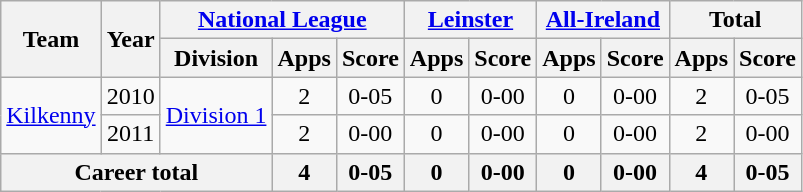<table class="wikitable" style="text-align:center">
<tr>
<th rowspan="2">Team</th>
<th rowspan="2">Year</th>
<th colspan="3"><a href='#'>National League</a></th>
<th colspan="2"><a href='#'>Leinster</a></th>
<th colspan="2"><a href='#'>All-Ireland</a></th>
<th colspan="2">Total</th>
</tr>
<tr>
<th>Division</th>
<th>Apps</th>
<th>Score</th>
<th>Apps</th>
<th>Score</th>
<th>Apps</th>
<th>Score</th>
<th>Apps</th>
<th>Score</th>
</tr>
<tr>
<td rowspan="2"><a href='#'>Kilkenny</a></td>
<td>2010</td>
<td rowspan="2"><a href='#'>Division 1</a></td>
<td>2</td>
<td>0-05</td>
<td>0</td>
<td>0-00</td>
<td>0</td>
<td>0-00</td>
<td>2</td>
<td>0-05</td>
</tr>
<tr>
<td>2011</td>
<td>2</td>
<td>0-00</td>
<td>0</td>
<td>0-00</td>
<td>0</td>
<td>0-00</td>
<td>2</td>
<td>0-00</td>
</tr>
<tr>
<th colspan="3">Career total</th>
<th>4</th>
<th>0-05</th>
<th>0</th>
<th>0-00</th>
<th>0</th>
<th>0-00</th>
<th>4</th>
<th>0-05</th>
</tr>
</table>
